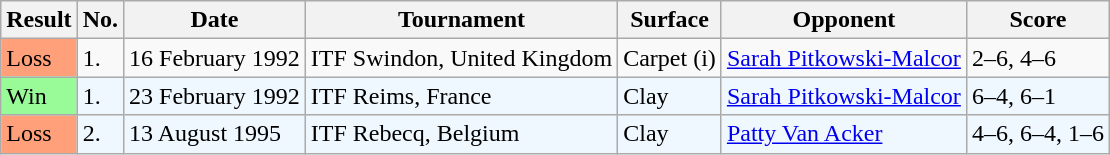<table class="sortable wikitable">
<tr>
<th>Result</th>
<th>No.</th>
<th>Date</th>
<th>Tournament</th>
<th>Surface</th>
<th>Opponent</th>
<th>Score</th>
</tr>
<tr>
<td style="background:#ffa07a;">Loss</td>
<td>1.</td>
<td>16 February 1992</td>
<td>ITF Swindon, United Kingdom</td>
<td>Carpet (i)</td>
<td> <a href='#'>Sarah Pitkowski-Malcor</a></td>
<td>2–6, 4–6</td>
</tr>
<tr style="background:#f0f8ff;">
<td style="background:#98fb98;">Win</td>
<td>1.</td>
<td>23 February 1992</td>
<td>ITF Reims, France</td>
<td>Clay</td>
<td> <a href='#'>Sarah Pitkowski-Malcor</a></td>
<td>6–4, 6–1</td>
</tr>
<tr style="background:#f0f8ff;">
<td style="background:#ffa07a;">Loss</td>
<td>2.</td>
<td>13 August 1995</td>
<td>ITF Rebecq, Belgium</td>
<td>Clay</td>
<td> <a href='#'>Patty Van Acker</a></td>
<td>4–6, 6–4, 1–6</td>
</tr>
</table>
